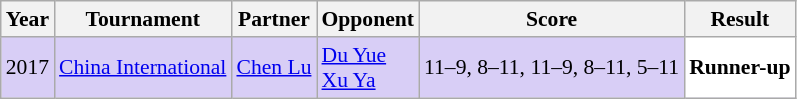<table class="sortable wikitable" style="font-size: 90%;">
<tr>
<th>Year</th>
<th>Tournament</th>
<th>Partner</th>
<th>Opponent</th>
<th>Score</th>
<th>Result</th>
</tr>
<tr style="background:#D8CEF6">
<td align="center">2017</td>
<td align="left"><a href='#'>China International</a></td>
<td align="left"> <a href='#'>Chen Lu</a></td>
<td align="left"> <a href='#'>Du Yue</a><br> <a href='#'>Xu Ya</a></td>
<td align="left">11–9, 8–11, 11–9, 8–11, 5–11</td>
<td style="text-align:left; background:white"> <strong>Runner-up</strong></td>
</tr>
</table>
